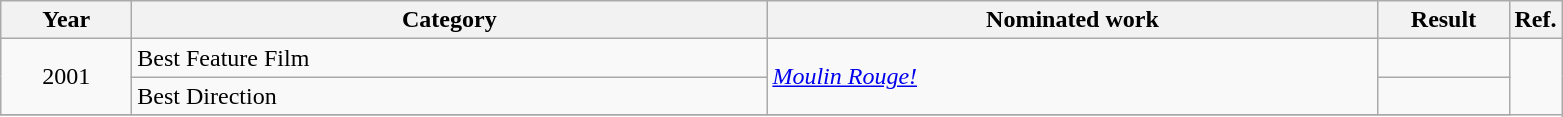<table class=wikitable>
<tr>
<th scope="col" style="width:5em;">Year</th>
<th scope="col" style="width:26em;">Category</th>
<th scope="col" style="width:25em;">Nominated work</th>
<th scope="col" style="width:5em;">Result</th>
<th>Ref.</th>
</tr>
<tr>
<td rowspan=2, style="text-align:center;">2001</td>
<td>Best Feature Film</td>
<td rowspan="2"><em><a href='#'>Moulin Rouge!</a></em></td>
<td></td>
</tr>
<tr>
<td>Best Direction</td>
<td></td>
</tr>
<tr>
</tr>
</table>
